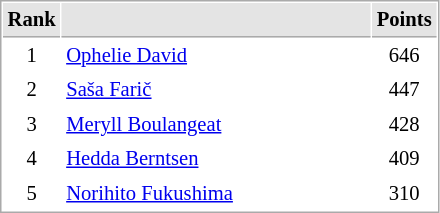<table cellspacing="1" cellpadding="3" style="border:1px solid #AAAAAA;font-size:86%">
<tr bgcolor="#E4E4E4">
<th style="border-bottom:1px solid #AAAAAA" width=10>Rank</th>
<th style="border-bottom:1px solid #AAAAAA" width=200></th>
<th style="border-bottom:1px solid #AAAAAA" width=20>Points</th>
</tr>
<tr>
<td align="center">1</td>
<td> <a href='#'>Ophelie David</a></td>
<td align=center>646</td>
</tr>
<tr>
<td align="center">2</td>
<td> <a href='#'>Saša Farič</a></td>
<td align=center>447</td>
</tr>
<tr>
<td align="center">3</td>
<td> <a href='#'>Meryll Boulangeat</a></td>
<td align=center>428</td>
</tr>
<tr>
<td align="center">4</td>
<td> <a href='#'>Hedda Berntsen</a></td>
<td align=center>409</td>
</tr>
<tr>
<td align="center">5</td>
<td> <a href='#'>Norihito Fukushima</a></td>
<td align=center>310</td>
</tr>
</table>
